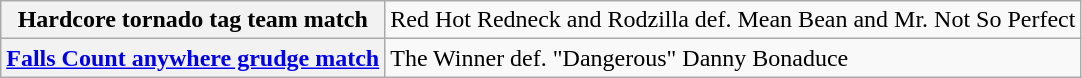<table class="wikitable" border="1">
<tr>
<th>Hardcore tornado tag team match</th>
<td>Red Hot Redneck and Rodzilla def. Mean Bean and Mr. Not So Perfect</td>
</tr>
<tr>
<th><a href='#'>Falls Count anywhere grudge match</a></th>
<td>The Winner def. "Dangerous" Danny Bonaduce</td>
</tr>
</table>
